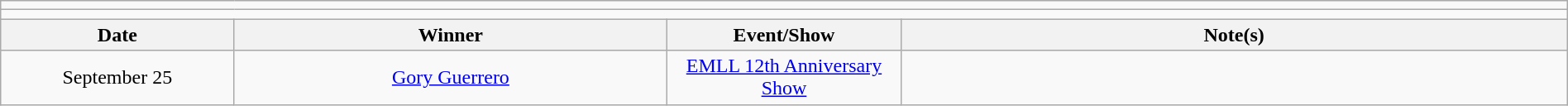<table class="wikitable" style="text-align:center; width:100%;">
<tr>
<td colspan=5></td>
</tr>
<tr>
<td colspan=5><strong></strong></td>
</tr>
<tr>
<th width=14%>Date</th>
<th width=26%>Winner</th>
<th width=14%>Event/Show</th>
<th width=40%>Note(s)</th>
</tr>
<tr>
<td>September 25</td>
<td><a href='#'>Gory Guerrero</a></td>
<td><a href='#'>EMLL 12th Anniversary Show</a></td>
<td align=left></td>
</tr>
</table>
